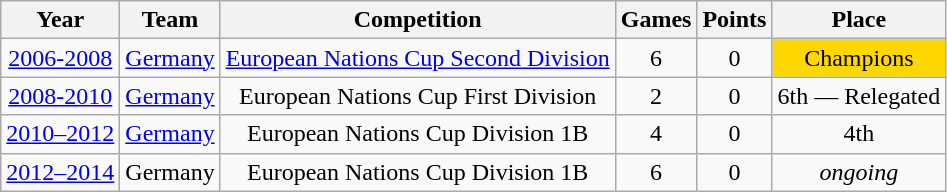<table class="wikitable">
<tr>
<th>Year</th>
<th>Team</th>
<th>Competition</th>
<th>Games</th>
<th>Points</th>
<th>Place</th>
</tr>
<tr align="center">
<td><a href='#'>2006-2008</a></td>
<td><a href='#'>Germany</a></td>
<td><a href='#'>European Nations Cup Second Division</a></td>
<td>6</td>
<td>0</td>
<td bgcolor="#FFD700">Champions</td>
</tr>
<tr align="center">
<td><a href='#'>2008-2010</a></td>
<td><a href='#'>Germany</a></td>
<td>European Nations Cup First Division</td>
<td>2</td>
<td>0</td>
<td>6th — Relegated</td>
</tr>
<tr align="center">
<td><a href='#'>2010–2012</a></td>
<td><a href='#'>Germany</a></td>
<td>European Nations Cup Division 1B</td>
<td>4</td>
<td>0</td>
<td>4th</td>
</tr>
<tr align="center">
<td><a href='#'>2012–2014</a></td>
<td>Germany</td>
<td>European Nations Cup Division 1B</td>
<td>6</td>
<td>0</td>
<td><em>ongoing</em></td>
</tr>
</table>
